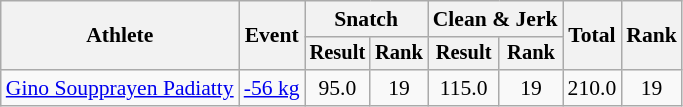<table class="wikitable" style="font-size:90%">
<tr>
<th rowspan="2">Athlete</th>
<th rowspan="2">Event</th>
<th colspan="2">Snatch</th>
<th colspan="2">Clean & Jerk</th>
<th rowspan="2">Total</th>
<th rowspan="2">Rank</th>
</tr>
<tr style="font-size:95%">
<th>Result</th>
<th>Rank</th>
<th>Result</th>
<th>Rank</th>
</tr>
<tr align=center>
<td align=left><a href='#'>Gino Soupprayen Padiatty</a></td>
<td align=left><a href='#'>-56 kg</a></td>
<td>95.0</td>
<td>19</td>
<td>115.0</td>
<td>19</td>
<td>210.0</td>
<td>19</td>
</tr>
</table>
